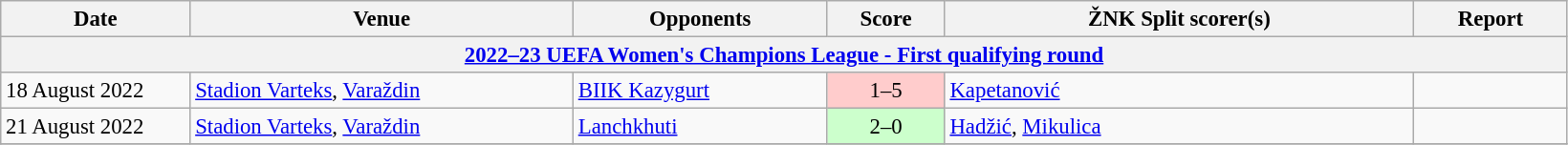<table class="wikitable" style="font-size:95%;">
<tr>
<th width=125>Date</th>
<th width=260>Venue</th>
<th width=170>Opponents</th>
<th width= 75>Score</th>
<th width=320>ŽNK Split scorer(s)</th>
<th width=100>Report</th>
</tr>
<tr>
<th colspan=7><a href='#'>2022–23 UEFA Women's Champions League - First qualifying round</a></th>
</tr>
<tr>
<td>18 August 2022</td>
<td><a href='#'>Stadion Varteks</a>, <a href='#'>Varaždin</a></td>
<td> <a href='#'>BIIK Kazygurt</a></td>
<td align=center bgcolor=#FFCCCC>1–5</td>
<td><a href='#'>Kapetanović</a></td>
<td></td>
</tr>
<tr>
<td>21 August 2022</td>
<td><a href='#'>Stadion Varteks</a>, <a href='#'>Varaždin</a></td>
<td> <a href='#'>Lanchkhuti</a></td>
<td align=center bgcolor=#CCFFCC>2–0</td>
<td><a href='#'>Hadžić</a>, <a href='#'>Mikulica</a></td>
<td></td>
</tr>
<tr>
</tr>
</table>
